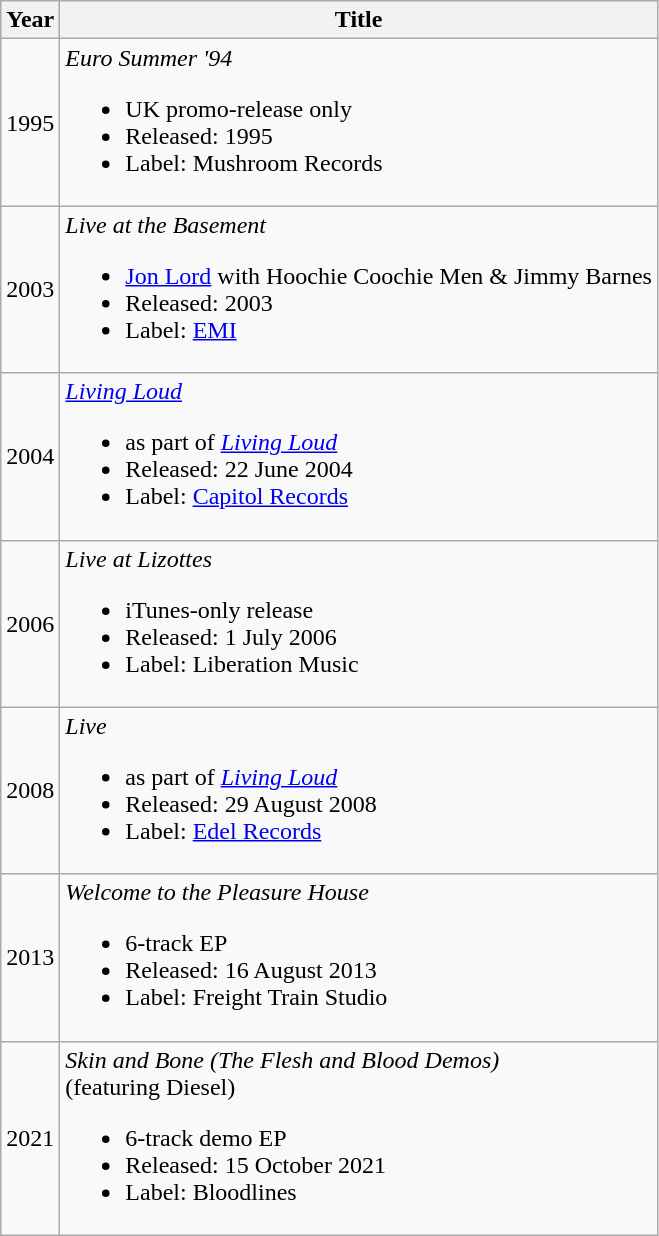<table class="wikitable">
<tr>
<th scope="col">Year</th>
<th scope="col">Title</th>
</tr>
<tr>
<td>1995</td>
<td><em>Euro Summer '94</em><br><ul><li>UK promo-release only</li><li>Released: 1995</li><li>Label: Mushroom Records</li></ul></td>
</tr>
<tr>
<td>2003</td>
<td><em>Live at the Basement</em><br><ul><li><a href='#'>Jon Lord</a> with Hoochie Coochie Men & Jimmy Barnes</li><li>Released: 2003</li><li>Label: <a href='#'>EMI</a></li></ul></td>
</tr>
<tr>
<td>2004</td>
<td><em><a href='#'>Living Loud</a></em><br><ul><li>as part of <em><a href='#'>Living Loud</a></em></li><li>Released: 22 June 2004</li><li>Label: <a href='#'>Capitol Records</a></li></ul></td>
</tr>
<tr>
<td>2006</td>
<td><em>Live at Lizottes</em><br><ul><li>iTunes-only release</li><li>Released: 1 July 2006</li><li>Label: Liberation Music</li></ul></td>
</tr>
<tr>
<td>2008</td>
<td><em>Live</em><br><ul><li>as part of <em><a href='#'>Living Loud</a></em></li><li>Released: 29 August 2008</li><li>Label: <a href='#'>Edel Records</a></li></ul></td>
</tr>
<tr>
<td>2013</td>
<td><em>Welcome to the Pleasure House</em><br><ul><li>6-track EP</li><li>Released: 16 August 2013</li><li>Label: Freight Train Studio</li></ul></td>
</tr>
<tr>
<td>2021</td>
<td><em>Skin and Bone (The Flesh and Blood Demos)</em> <br>(featuring Diesel)<br><ul><li>6-track demo EP</li><li>Released: 15 October 2021</li><li>Label: Bloodlines</li></ul></td>
</tr>
</table>
